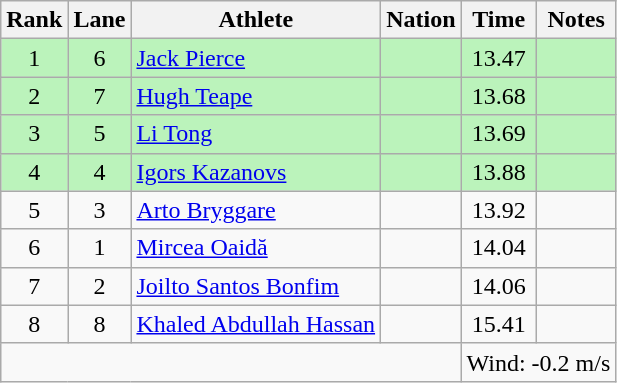<table class="wikitable sortable" style="text-align:center">
<tr>
<th>Rank</th>
<th>Lane</th>
<th>Athlete</th>
<th>Nation</th>
<th>Time</th>
<th>Notes</th>
</tr>
<tr style="background:#bbf3bb;">
<td>1</td>
<td>6</td>
<td align=left><a href='#'>Jack Pierce</a></td>
<td align=left></td>
<td>13.47</td>
<td></td>
</tr>
<tr style="background:#bbf3bb;">
<td>2</td>
<td>7</td>
<td align=left><a href='#'>Hugh Teape</a></td>
<td align=left></td>
<td>13.68</td>
<td></td>
</tr>
<tr style="background:#bbf3bb;">
<td>3</td>
<td>5</td>
<td align=left><a href='#'>Li Tong</a></td>
<td align=left></td>
<td>13.69</td>
<td></td>
</tr>
<tr style="background:#bbf3bb;">
<td>4</td>
<td>4</td>
<td align=left><a href='#'>Igors Kazanovs</a></td>
<td align=left></td>
<td>13.88</td>
<td></td>
</tr>
<tr>
<td>5</td>
<td>3</td>
<td align=left><a href='#'>Arto Bryggare</a></td>
<td align=left></td>
<td>13.92</td>
<td></td>
</tr>
<tr>
<td>6</td>
<td>1</td>
<td align=left><a href='#'>Mircea Oaidă</a></td>
<td align=left></td>
<td>14.04</td>
<td></td>
</tr>
<tr>
<td>7</td>
<td>2</td>
<td align=left><a href='#'>Joilto Santos Bonfim</a></td>
<td align=left></td>
<td>14.06</td>
<td></td>
</tr>
<tr>
<td>8</td>
<td>8</td>
<td align=left><a href='#'>Khaled Abdullah Hassan</a></td>
<td align=left></td>
<td>15.41</td>
<td></td>
</tr>
<tr class="sortbottom">
<td colspan=4></td>
<td colspan="2" style="text-align:left;">Wind: -0.2 m/s</td>
</tr>
</table>
